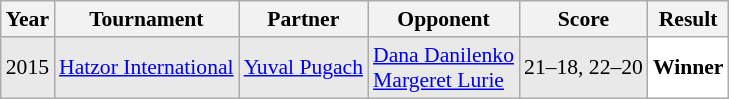<table class="sortable wikitable" style="font-size: 90%;">
<tr>
<th>Year</th>
<th>Tournament</th>
<th>Partner</th>
<th>Opponent</th>
<th>Score</th>
<th>Result</th>
</tr>
<tr style="background:#E9E9E9">
<td align="center">2015</td>
<td align="left"><a href='#'>Hatzor International</a></td>
<td align="left"> <a href='#'>Yuval Pugach</a></td>
<td align="left"> <a href='#'>Dana Danilenko</a> <br>  <a href='#'>Margeret Lurie</a></td>
<td align="left">21–18, 22–20</td>
<td style="text-align:left; background:white"> <strong>Winner</strong></td>
</tr>
</table>
